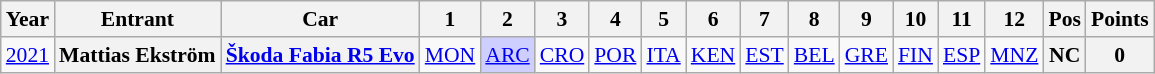<table class="wikitable" style="text-align:center; font-size:90%">
<tr>
<th>Year</th>
<th>Entrant</th>
<th>Car</th>
<th>1</th>
<th>2</th>
<th>3</th>
<th>4</th>
<th>5</th>
<th>6</th>
<th>7</th>
<th>8</th>
<th>9</th>
<th>10</th>
<th>11</th>
<th>12</th>
<th>Pos</th>
<th>Points</th>
</tr>
<tr>
<td><a href='#'>2021</a></td>
<th>Mattias Ekström</th>
<th><a href='#'>Škoda Fabia R5 Evo</a></th>
<td><a href='#'>MON</a></td>
<td style="background:#CFCFFF;"><a href='#'>ARC</a><br></td>
<td><a href='#'>CRO</a></td>
<td><a href='#'>POR</a></td>
<td><a href='#'>ITA</a></td>
<td><a href='#'>KEN</a></td>
<td><a href='#'>EST</a></td>
<td><a href='#'>BEL</a></td>
<td><a href='#'>GRE</a></td>
<td><a href='#'>FIN</a></td>
<td><a href='#'>ESP</a></td>
<td><a href='#'>MNZ</a></td>
<th>NC</th>
<th>0</th>
</tr>
</table>
